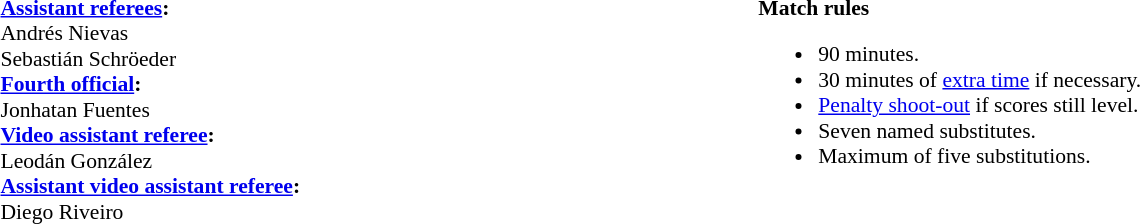<table width=100% style="font-size: 90%">
<tr>
<td><br><strong><a href='#'>Assistant referees</a>:</strong>
<br>Andrés Nievas
<br>Sebastián Schröeder
<br><strong><a href='#'>Fourth official</a>:</strong>
<br>Jonhatan Fuentes 
<br><strong><a href='#'>Video assistant referee</a>:</strong>
<br>Leodán González
<br><strong><a href='#'>Assistant video assistant referee</a>:</strong>
<br>Diego Riveiro
<br></td>
<td style="width:60%; vertical-align:top"><br><strong>Match rules</strong><ul><li>90 minutes.</li><li>30 minutes of <a href='#'>extra time</a> if necessary.</li><li><a href='#'>Penalty shoot-out</a> if scores still level.</li><li>Seven named substitutes.</li><li>Maximum of five substitutions.</li></ul></td>
</tr>
</table>
